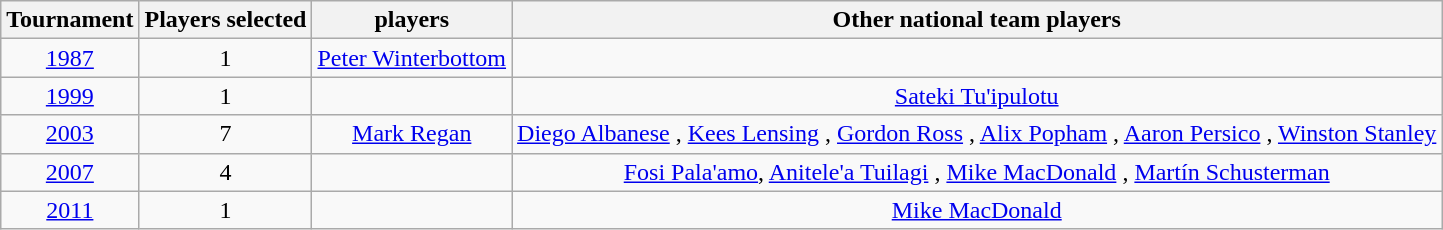<table class="wikitable sortable" style="text-align:center">
<tr>
<th>Tournament</th>
<th>Players selected</th>
<th> players</th>
<th>Other national team players</th>
</tr>
<tr>
<td><a href='#'>1987</a></td>
<td>1</td>
<td><a href='#'>Peter Winterbottom</a></td>
<td></td>
</tr>
<tr>
<td><a href='#'>1999</a></td>
<td>1</td>
<td></td>
<td><a href='#'>Sateki Tu'ipulotu</a> </td>
</tr>
<tr>
<td><a href='#'>2003</a></td>
<td>7</td>
<td><a href='#'>Mark Regan</a></td>
<td><a href='#'>Diego Albanese</a> , <a href='#'>Kees Lensing</a> , <a href='#'>Gordon Ross</a> , <a href='#'>Alix Popham</a> , <a href='#'>Aaron Persico</a> , <a href='#'>Winston Stanley</a> </td>
</tr>
<tr>
<td><a href='#'>2007</a></td>
<td>4</td>
<td></td>
<td><a href='#'>Fosi Pala'amo</a>, <a href='#'>Anitele'a Tuilagi</a> , <a href='#'>Mike MacDonald</a> , <a href='#'>Martín Schusterman</a> </td>
</tr>
<tr>
<td><a href='#'>2011</a></td>
<td>1</td>
<td></td>
<td><a href='#'>Mike MacDonald</a> </td>
</tr>
</table>
